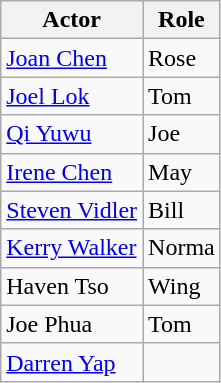<table class="wikitable">
<tr>
<th>Actor</th>
<th>Role</th>
</tr>
<tr>
<td><a href='#'>Joan Chen</a></td>
<td>Rose</td>
</tr>
<tr>
<td><a href='#'>Joel Lok</a></td>
<td>Tom</td>
</tr>
<tr>
<td><a href='#'>Qi Yuwu</a></td>
<td>Joe</td>
</tr>
<tr>
<td><a href='#'>Irene Chen</a></td>
<td>May</td>
</tr>
<tr>
<td><a href='#'>Steven Vidler</a></td>
<td>Bill</td>
</tr>
<tr>
<td><a href='#'>Kerry Walker</a></td>
<td>Norma</td>
</tr>
<tr>
<td>Haven Tso</td>
<td>Wing</td>
</tr>
<tr>
<td>Joe Phua</td>
<td>Tom</td>
</tr>
<tr>
<td><a href='#'>Darren Yap</a></td>
<td></td>
</tr>
</table>
